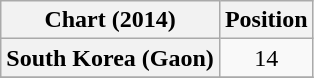<table class="wikitable plainrowheaders" style="text-align:center">
<tr>
<th scope="col">Chart (2014)</th>
<th scope="col">Position</th>
</tr>
<tr>
<th scope="row">South Korea (Gaon)</th>
<td>14</td>
</tr>
<tr>
</tr>
</table>
